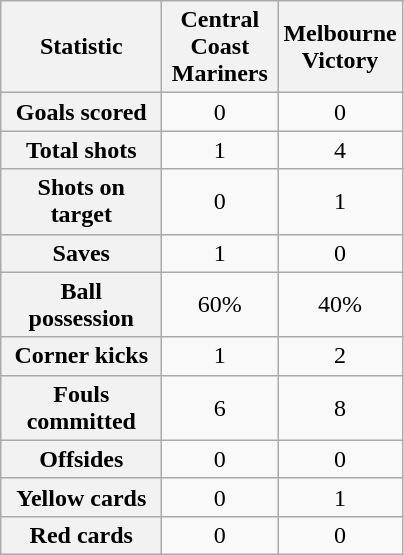<table class="wikitable plainrowheaders" style="text-align:center">
<tr>
<th scope="col" style="width:100px">Statistic</th>
<th scope="col" style="width:70px">Central Coast Mariners</th>
<th scope="col" style="width:70px">Melbourne Victory</th>
</tr>
<tr>
<th scope=row>Goals scored</th>
<td>0</td>
<td>0</td>
</tr>
<tr>
<th scope=row>Total shots</th>
<td>1</td>
<td>4</td>
</tr>
<tr>
<th scope=row>Shots on target</th>
<td>0</td>
<td>1</td>
</tr>
<tr>
<th scope=row>Saves</th>
<td>1</td>
<td>0</td>
</tr>
<tr>
<th scope=row>Ball possession</th>
<td>60%</td>
<td>40%</td>
</tr>
<tr>
<th scope=row>Corner kicks</th>
<td>1</td>
<td>2</td>
</tr>
<tr>
<th scope=row>Fouls committed</th>
<td>6</td>
<td>8</td>
</tr>
<tr>
<th scope=row>Offsides</th>
<td>0</td>
<td>0</td>
</tr>
<tr>
<th scope=row>Yellow cards</th>
<td>0</td>
<td>1</td>
</tr>
<tr>
<th scope=row>Red cards</th>
<td>0</td>
<td>0</td>
</tr>
</table>
